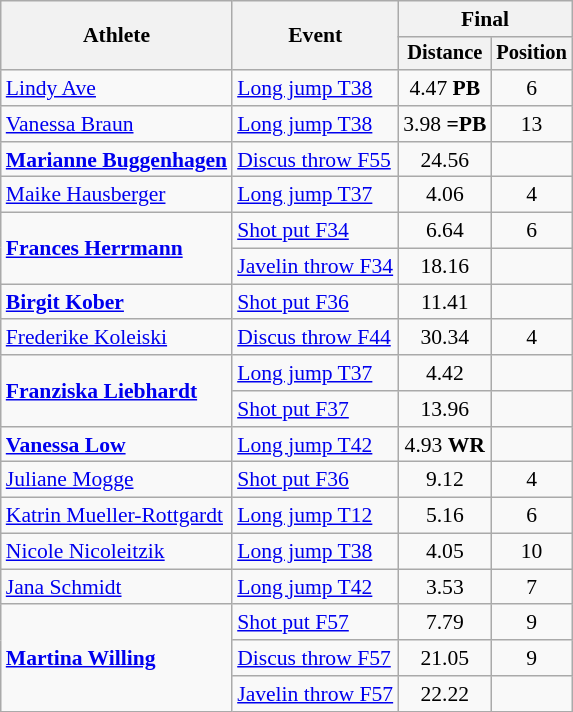<table class=wikitable style="font-size:90%">
<tr>
<th rowspan="2">Athlete</th>
<th rowspan="2">Event</th>
<th colspan="2">Final</th>
</tr>
<tr style="font-size:95%">
<th>Distance</th>
<th>Position</th>
</tr>
<tr align=center>
<td align=left><a href='#'>Lindy Ave</a></td>
<td align=left><a href='#'>Long jump T38</a></td>
<td>4.47 <strong>PB</strong></td>
<td>6</td>
</tr>
<tr align=center>
<td align=left><a href='#'>Vanessa Braun</a></td>
<td align=left><a href='#'>Long jump T38</a></td>
<td>3.98 <strong>=PB</strong></td>
<td>13</td>
</tr>
<tr align=center>
<td align=left><strong><a href='#'>Marianne Buggenhagen</a></strong></td>
<td align=left><a href='#'>Discus throw F55</a></td>
<td>24.56</td>
<td></td>
</tr>
<tr align=center>
<td align=left><a href='#'>Maike Hausberger</a></td>
<td align=left><a href='#'>Long jump T37</a></td>
<td>4.06</td>
<td>4</td>
</tr>
<tr align=center>
<td align=left rowspan=2><strong><a href='#'>Frances Herrmann</a></strong></td>
<td align=left><a href='#'>Shot put F34</a></td>
<td>6.64</td>
<td>6</td>
</tr>
<tr align=center>
<td align=left><a href='#'>Javelin throw F34</a></td>
<td>18.16</td>
<td></td>
</tr>
<tr align=center>
<td align=left><strong><a href='#'>Birgit Kober</a></strong></td>
<td align=left><a href='#'>Shot put F36</a></td>
<td>11.41</td>
<td></td>
</tr>
<tr align=center>
<td align=left><a href='#'>Frederike Koleiski</a></td>
<td align=left><a href='#'>Discus throw F44</a></td>
<td>30.34</td>
<td>4</td>
</tr>
<tr align=center>
<td align=left rowspan=2><strong><a href='#'>Franziska Liebhardt</a></strong></td>
<td align=left><a href='#'>Long jump T37</a></td>
<td>4.42</td>
<td></td>
</tr>
<tr align=center>
<td align=left><a href='#'>Shot put F37</a></td>
<td>13.96</td>
<td></td>
</tr>
<tr align=center>
<td align=left><strong><a href='#'>Vanessa Low</a></strong></td>
<td align=left><a href='#'>Long jump T42</a></td>
<td>4.93 <strong>WR</strong></td>
<td></td>
</tr>
<tr align=center>
<td align=left><a href='#'>Juliane Mogge</a></td>
<td align=left><a href='#'>Shot put F36</a></td>
<td>9.12</td>
<td>4</td>
</tr>
<tr align=center>
<td align=left><a href='#'>Katrin Mueller-Rottgardt</a></td>
<td align=left><a href='#'>Long jump T12</a></td>
<td>5.16</td>
<td>6</td>
</tr>
<tr align=center>
<td align=left><a href='#'>Nicole Nicoleitzik</a></td>
<td align=left><a href='#'>Long jump T38</a></td>
<td>4.05</td>
<td>10</td>
</tr>
<tr align=center>
<td align=left><a href='#'>Jana Schmidt</a></td>
<td align=left><a href='#'>Long jump T42</a></td>
<td>3.53</td>
<td>7</td>
</tr>
<tr align=center>
<td align=left rowspan=3><strong><a href='#'>Martina Willing</a></strong></td>
<td align=left><a href='#'>Shot put F57</a></td>
<td>7.79</td>
<td>9</td>
</tr>
<tr align=center>
<td align=left><a href='#'>Discus throw F57</a></td>
<td>21.05</td>
<td>9</td>
</tr>
<tr align=center>
<td align=left><a href='#'>Javelin throw F57</a></td>
<td>22.22</td>
<td></td>
</tr>
</table>
